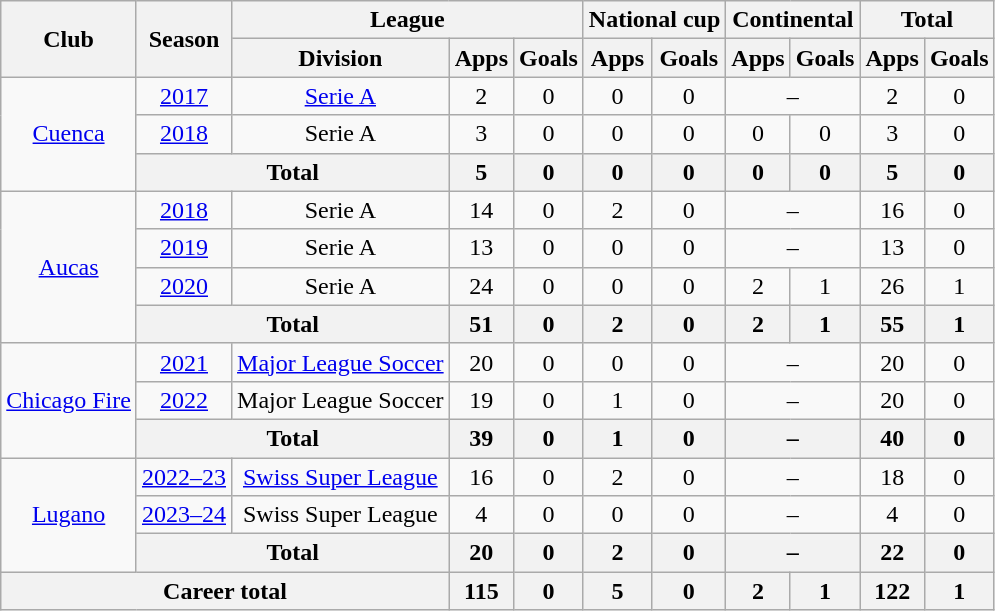<table class=wikitable style=text-align:center>
<tr>
<th rowspan=2>Club</th>
<th rowspan=2>Season</th>
<th colspan=3>League</th>
<th colspan=2>National cup</th>
<th colspan=2>Continental</th>
<th colspan=2>Total</th>
</tr>
<tr>
<th>Division</th>
<th>Apps</th>
<th>Goals</th>
<th>Apps</th>
<th>Goals</th>
<th>Apps</th>
<th>Goals</th>
<th>Apps</th>
<th>Goals</th>
</tr>
<tr>
<td rowspan=3><a href='#'>Cuenca</a></td>
<td><a href='#'>2017</a></td>
<td><a href='#'>Serie A</a></td>
<td>2</td>
<td>0</td>
<td>0</td>
<td>0</td>
<td colspan="2">–</td>
<td>2</td>
<td>0</td>
</tr>
<tr>
<td><a href='#'>2018</a></td>
<td>Serie A</td>
<td>3</td>
<td>0</td>
<td>0</td>
<td>0</td>
<td>0</td>
<td>0</td>
<td>3</td>
<td>0</td>
</tr>
<tr>
<th colspan=2>Total</th>
<th>5</th>
<th>0</th>
<th>0</th>
<th>0</th>
<th>0</th>
<th>0</th>
<th>5</th>
<th>0</th>
</tr>
<tr>
<td rowspan=4><a href='#'>Aucas</a></td>
<td><a href='#'>2018</a></td>
<td>Serie A</td>
<td>14</td>
<td>0</td>
<td>2</td>
<td>0</td>
<td colspan="2">–</td>
<td>16</td>
<td>0</td>
</tr>
<tr>
<td><a href='#'>2019</a></td>
<td>Serie A</td>
<td>13</td>
<td>0</td>
<td>0</td>
<td>0</td>
<td colspan="2">–</td>
<td>13</td>
<td>0</td>
</tr>
<tr>
<td><a href='#'>2020</a></td>
<td>Serie A</td>
<td>24</td>
<td>0</td>
<td>0</td>
<td>0</td>
<td>2</td>
<td>1</td>
<td>26</td>
<td>1</td>
</tr>
<tr>
<th colspan="2">Total</th>
<th>51</th>
<th>0</th>
<th>2</th>
<th>0</th>
<th>2</th>
<th>1</th>
<th>55</th>
<th>1</th>
</tr>
<tr>
<td rowspan="3"><a href='#'>Chicago Fire</a></td>
<td><a href='#'>2021</a></td>
<td><a href='#'>Major League Soccer</a></td>
<td>20</td>
<td>0</td>
<td>0</td>
<td>0</td>
<td colspan="2">–</td>
<td>20</td>
<td>0</td>
</tr>
<tr>
<td><a href='#'>2022</a></td>
<td>Major League Soccer</td>
<td>19</td>
<td>0</td>
<td>1</td>
<td>0</td>
<td colspan="2">–</td>
<td>20</td>
<td>0</td>
</tr>
<tr>
<th colspan="2">Total</th>
<th>39</th>
<th>0</th>
<th>1</th>
<th>0</th>
<th colspan="2">–</th>
<th>40</th>
<th>0</th>
</tr>
<tr>
<td rowspan="3"><a href='#'>Lugano</a></td>
<td><a href='#'>2022–23</a></td>
<td><a href='#'>Swiss Super League</a></td>
<td>16</td>
<td>0</td>
<td>2</td>
<td>0</td>
<td colspan="2">–</td>
<td>18</td>
<td>0</td>
</tr>
<tr>
<td><a href='#'>2023–24</a></td>
<td>Swiss Super League</td>
<td>4</td>
<td>0</td>
<td>0</td>
<td>0</td>
<td colspan="2">–</td>
<td>4</td>
<td>0</td>
</tr>
<tr>
<th colspan="2">Total</th>
<th>20</th>
<th>0</th>
<th>2</th>
<th>0</th>
<th colspan="2">–</th>
<th>22</th>
<th>0</th>
</tr>
<tr>
<th colspan="3">Career total</th>
<th>115</th>
<th>0</th>
<th>5</th>
<th>0</th>
<th>2</th>
<th>1</th>
<th>122</th>
<th>1</th>
</tr>
</table>
